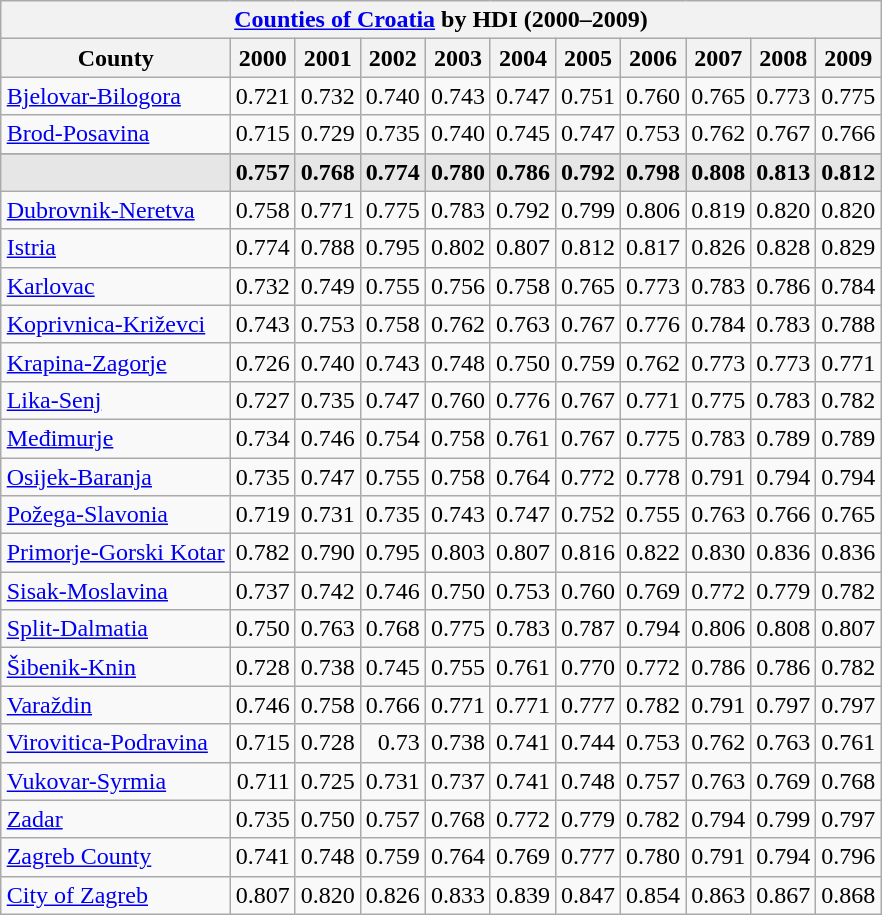<table class="wikitable sortable" style="margin: 1em auto 1em auto;">
<tr>
<th colspan=20><a href='#'>Counties of Croatia</a> by HDI (2000–2009)</th>
</tr>
<tr>
<th data-sort-type="text">County</th>
<th data-sort-type="number">2000</th>
<th data-sort-type="number">2001</th>
<th data-sort-type="number">2002</th>
<th data-sort-type="number">2003</th>
<th data-sort-type="number">2004</th>
<th data-sort-type="number">2005</th>
<th data-sort-type="number">2006</th>
<th data-sort-type="number">2007</th>
<th data-sort-type="number">2008</th>
<th data-sort-type="number">2009</th>
</tr>
<tr>
<td align="left"> <a href='#'>Bjelovar-Bilogora</a></td>
<td align=right>0.721</td>
<td align=right>0.732</td>
<td align=right>0.740</td>
<td align=right>0.743</td>
<td align=right>0.747</td>
<td align=right>0.751</td>
<td align=right>0.760</td>
<td align=right>0.765</td>
<td align=right>0.773</td>
<td align=right>0.775</td>
</tr>
<tr>
<td align="left"> <a href='#'>Brod-Posavina</a></td>
<td align=right>0.715</td>
<td align=right>0.729</td>
<td align=right>0.735</td>
<td align=right>0.740</td>
<td align=right>0.745</td>
<td align=right>0.747</td>
<td align=right>0.753</td>
<td align=right>0.762</td>
<td align=right>0.767</td>
<td align=right>0.766</td>
</tr>
<tr>
</tr>
<tr style="background:#e6e6e6">
<td align="left"><strong></strong></td>
<td align=right><strong>0.757</strong></td>
<td align=right><strong>0.768</strong></td>
<td align=right><strong>0.774</strong></td>
<td align=right><strong>0.780</strong></td>
<td align=right><strong>0.786</strong></td>
<td align=right><strong>0.792</strong></td>
<td align=right><strong>0.798</strong></td>
<td align=right><strong>0.808</strong></td>
<td align=right><strong>0.813</strong></td>
<td align=right><strong>0.812</strong></td>
</tr>
<tr>
<td align="left"> <a href='#'>Dubrovnik-Neretva</a></td>
<td align=right>0.758</td>
<td align=right>0.771</td>
<td align=right>0.775</td>
<td align=right>0.783</td>
<td align=right>0.792</td>
<td align=right>0.799</td>
<td align=right>0.806</td>
<td align=right>0.819</td>
<td align=right>0.820</td>
<td align=right>0.820</td>
</tr>
<tr>
<td align="left"> <a href='#'>Istria</a></td>
<td align=right>0.774</td>
<td align=right>0.788</td>
<td align=right>0.795</td>
<td align=right>0.802</td>
<td align=right>0.807</td>
<td align=right>0.812</td>
<td align=right>0.817</td>
<td align=right>0.826</td>
<td align=right>0.828</td>
<td align=right>0.829</td>
</tr>
<tr>
<td align="left"> <a href='#'>Karlovac</a></td>
<td align=right>0.732</td>
<td align=right>0.749</td>
<td align=right>0.755</td>
<td align=right>0.756</td>
<td align=right>0.758</td>
<td align=right>0.765</td>
<td align=right>0.773</td>
<td align=right>0.783</td>
<td align=right>0.786</td>
<td align=right>0.784</td>
</tr>
<tr>
<td align="left"> <a href='#'>Koprivnica-Križevci</a></td>
<td align=right>0.743</td>
<td align=right>0.753</td>
<td align=right>0.758</td>
<td align=right>0.762</td>
<td align=right>0.763</td>
<td align=right>0.767</td>
<td align=right>0.776</td>
<td align=right>0.784</td>
<td align=right>0.783</td>
<td align=right>0.788</td>
</tr>
<tr>
<td align="left"> <a href='#'>Krapina-Zagorje</a></td>
<td align=right>0.726</td>
<td align=right>0.740</td>
<td align=right>0.743</td>
<td align=right>0.748</td>
<td align=right>0.750</td>
<td align=right>0.759</td>
<td align=right>0.762</td>
<td align=right>0.773</td>
<td align=right>0.773</td>
<td align=right>0.771</td>
</tr>
<tr>
<td align="left"> <a href='#'>Lika-Senj</a></td>
<td align=right>0.727</td>
<td align=right>0.735</td>
<td align=right>0.747</td>
<td align=right>0.760</td>
<td align=right>0.776</td>
<td align=right>0.767</td>
<td align=right>0.771</td>
<td align=right>0.775</td>
<td align=right>0.783</td>
<td align=right>0.782</td>
</tr>
<tr>
<td align="left"> <a href='#'>Međimurje</a></td>
<td align=right>0.734</td>
<td align=right>0.746</td>
<td align=right>0.754</td>
<td align=right>0.758</td>
<td align=right>0.761</td>
<td align=right>0.767</td>
<td align=right>0.775</td>
<td align=right>0.783</td>
<td align=right>0.789</td>
<td align=right>0.789</td>
</tr>
<tr>
<td align="left"> <a href='#'>Osijek-Baranja</a></td>
<td align=right>0.735</td>
<td align=right>0.747</td>
<td align=right>0.755</td>
<td align=right>0.758</td>
<td align=right>0.764</td>
<td align=right>0.772</td>
<td align=right>0.778</td>
<td align=right>0.791</td>
<td align=right>0.794</td>
<td align=right>0.794</td>
</tr>
<tr>
<td align="left"> <a href='#'>Požega-Slavonia</a></td>
<td align=right>0.719</td>
<td align=right>0.731</td>
<td align=right>0.735</td>
<td align=right>0.743</td>
<td align=right>0.747</td>
<td align=right>0.752</td>
<td align=right>0.755</td>
<td align=right>0.763</td>
<td align=right>0.766</td>
<td align=right>0.765</td>
</tr>
<tr>
<td align="left"> <a href='#'>Primorje-Gorski Kotar</a></td>
<td align=right>0.782</td>
<td align=right>0.790</td>
<td align=right>0.795</td>
<td align=right>0.803</td>
<td align=right>0.807</td>
<td align=right>0.816</td>
<td align=right>0.822</td>
<td align=right>0.830</td>
<td align=right>0.836</td>
<td align=right>0.836</td>
</tr>
<tr>
<td align="left"> <a href='#'>Sisak-Moslavina</a></td>
<td align=right>0.737</td>
<td align=right>0.742</td>
<td align=right>0.746</td>
<td align=right>0.750</td>
<td align=right>0.753</td>
<td align=right>0.760</td>
<td align=right>0.769</td>
<td align=right>0.772</td>
<td align=right>0.779</td>
<td align=right>0.782</td>
</tr>
<tr>
<td align="left"> <a href='#'>Split-Dalmatia</a></td>
<td align=right>0.750</td>
<td align=right>0.763</td>
<td align=right>0.768</td>
<td align=right>0.775</td>
<td align=right>0.783</td>
<td align=right>0.787</td>
<td align=right>0.794</td>
<td align=right>0.806</td>
<td align=right>0.808</td>
<td align=right>0.807</td>
</tr>
<tr>
<td align="left"> <a href='#'>Šibenik-Knin</a></td>
<td align=right>0.728</td>
<td align=right>0.738</td>
<td align=right>0.745</td>
<td align=right>0.755</td>
<td align=right>0.761</td>
<td align=right>0.770</td>
<td align=right>0.772</td>
<td align=right>0.786</td>
<td align=right>0.786</td>
<td align=right>0.782</td>
</tr>
<tr>
<td align="left"> <a href='#'>Varaždin</a></td>
<td align=right>0.746</td>
<td align=right>0.758</td>
<td align=right>0.766</td>
<td align=right>0.771</td>
<td align=right>0.771</td>
<td align=right>0.777</td>
<td align=right>0.782</td>
<td align=right>0.791</td>
<td align=right>0.797</td>
<td align=right>0.797</td>
</tr>
<tr>
<td align="left"> <a href='#'>Virovitica-Podravina</a></td>
<td align=right>0.715</td>
<td align=right>0.728</td>
<td align=right>0.73</td>
<td align=right>0.738</td>
<td align=right>0.741</td>
<td align=right>0.744</td>
<td align=right>0.753</td>
<td align=right>0.762</td>
<td align=right>0.763</td>
<td align=right>0.761</td>
</tr>
<tr>
<td align="left"> <a href='#'>Vukovar-Syrmia</a></td>
<td align=right>0.711</td>
<td align=right>0.725</td>
<td align=right>0.731</td>
<td align=right>0.737</td>
<td align=right>0.741</td>
<td align=right>0.748</td>
<td align=right>0.757</td>
<td align=right>0.763</td>
<td align=right>0.769</td>
<td align=right>0.768</td>
</tr>
<tr>
<td align="left"> <a href='#'>Zadar</a></td>
<td align=right>0.735</td>
<td align=right>0.750</td>
<td align=right>0.757</td>
<td align=right>0.768</td>
<td align=right>0.772</td>
<td align=right>0.779</td>
<td align=right>0.782</td>
<td align=right>0.794</td>
<td align=right>0.799</td>
<td align=right>0.797</td>
</tr>
<tr>
<td align="left"> <a href='#'>Zagreb County</a></td>
<td align=right>0.741</td>
<td align=right>0.748</td>
<td align=right>0.759</td>
<td align=right>0.764</td>
<td align=right>0.769</td>
<td align=right>0.777</td>
<td align=right>0.780</td>
<td align=right>0.791</td>
<td align=right>0.794</td>
<td align=right>0.796</td>
</tr>
<tr>
<td align="left"> <a href='#'>City of Zagreb</a></td>
<td align=right>0.807</td>
<td align=right>0.820</td>
<td align=right>0.826</td>
<td align=right>0.833</td>
<td align=right>0.839</td>
<td align=right>0.847</td>
<td align=right>0.854</td>
<td align=right>0.863</td>
<td align=right>0.867</td>
<td align=right>0.868</td>
</tr>
</table>
